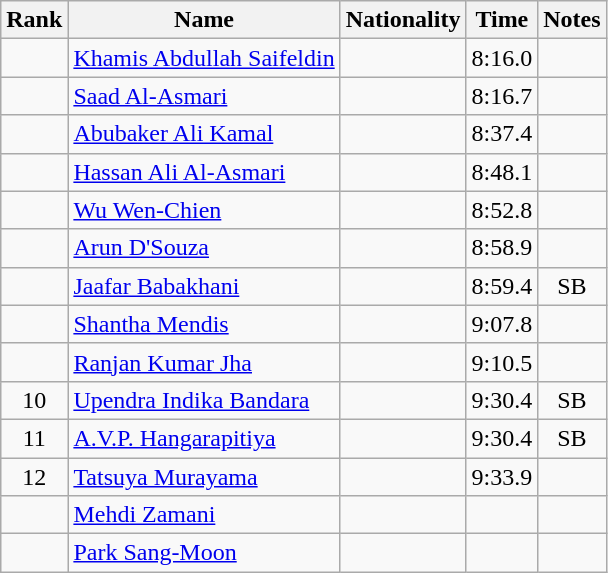<table class="wikitable sortable" style="text-align:center">
<tr>
<th>Rank</th>
<th>Name</th>
<th>Nationality</th>
<th>Time</th>
<th>Notes</th>
</tr>
<tr>
<td></td>
<td align=left><a href='#'>Khamis Abdullah Saifeldin</a></td>
<td align=left></td>
<td>8:16.0</td>
<td></td>
</tr>
<tr>
<td></td>
<td align=left><a href='#'>Saad Al-Asmari</a></td>
<td align=left></td>
<td>8:16.7</td>
<td></td>
</tr>
<tr>
<td></td>
<td align=left><a href='#'>Abubaker Ali Kamal</a></td>
<td align=left></td>
<td>8:37.4</td>
<td></td>
</tr>
<tr>
<td></td>
<td align=left><a href='#'>Hassan Ali Al-Asmari</a></td>
<td align=left></td>
<td>8:48.1</td>
<td></td>
</tr>
<tr>
<td></td>
<td align=left><a href='#'>Wu Wen-Chien</a></td>
<td align=left></td>
<td>8:52.8</td>
<td></td>
</tr>
<tr>
<td></td>
<td align=left><a href='#'>Arun D'Souza</a></td>
<td align=left></td>
<td>8:58.9</td>
<td></td>
</tr>
<tr>
<td></td>
<td align=left><a href='#'>Jaafar Babakhani</a></td>
<td align=left></td>
<td>8:59.4</td>
<td>SB</td>
</tr>
<tr>
<td></td>
<td align=left><a href='#'>Shantha Mendis</a></td>
<td align=left></td>
<td>9:07.8</td>
<td></td>
</tr>
<tr>
<td></td>
<td align=left><a href='#'>Ranjan Kumar Jha</a></td>
<td align=left></td>
<td>9:10.5</td>
<td></td>
</tr>
<tr>
<td>10</td>
<td align=left><a href='#'>Upendra Indika Bandara</a></td>
<td align=left></td>
<td>9:30.4</td>
<td>SB</td>
</tr>
<tr>
<td>11</td>
<td align=left><a href='#'>A.V.P. Hangarapitiya</a></td>
<td align=left></td>
<td>9:30.4</td>
<td>SB</td>
</tr>
<tr>
<td>12</td>
<td align=left><a href='#'>Tatsuya Murayama</a></td>
<td align=left></td>
<td>9:33.9</td>
<td></td>
</tr>
<tr>
<td></td>
<td align=left><a href='#'>Mehdi Zamani</a></td>
<td align=left></td>
<td></td>
<td></td>
</tr>
<tr>
<td></td>
<td align=left><a href='#'>Park Sang-Moon</a></td>
<td align=left></td>
<td></td>
<td></td>
</tr>
</table>
